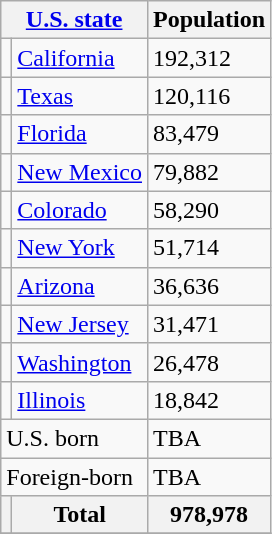<table class="wikitable sortable" style="text-align:left">
<tr>
<th colspan="2"><a href='#'>U.S. state</a></th>
<th>Population</th>
</tr>
<tr>
<td style="text-align:center;"></td>
<td><a href='#'>California</a></td>
<td>192,312</td>
</tr>
<tr>
<td style="text-align:center;"></td>
<td><a href='#'>Texas</a></td>
<td>120,116</td>
</tr>
<tr>
<td style="text-align:center;"></td>
<td><a href='#'>Florida</a></td>
<td>83,479</td>
</tr>
<tr>
<td style="text-align:center;"></td>
<td><a href='#'>New Mexico</a></td>
<td>79,882</td>
</tr>
<tr>
<td style="text-align:center;"></td>
<td><a href='#'>Colorado</a></td>
<td>58,290</td>
</tr>
<tr>
<td style="text-align:center;"></td>
<td><a href='#'>New York</a></td>
<td>51,714</td>
</tr>
<tr>
<td style="text-align:center;"></td>
<td><a href='#'>Arizona</a></td>
<td>36,636</td>
</tr>
<tr>
<td style="text-align:center;"></td>
<td><a href='#'>New Jersey</a></td>
<td>31,471</td>
</tr>
<tr>
<td style="text-align:center;"></td>
<td><a href='#'>Washington</a></td>
<td>26,478</td>
</tr>
<tr>
<td style="text-align:center;"></td>
<td><a href='#'>Illinois</a></td>
<td>18,842</td>
</tr>
<tr>
<td colspan="2" style="text-align:left;">U.S. born</td>
<td>TBA</td>
</tr>
<tr>
<td colspan="2" style="text-align:left;">Foreign-born</td>
<td>TBA</td>
</tr>
<tr>
<th></th>
<th>Total</th>
<th>978,978</th>
</tr>
<tr>
</tr>
</table>
